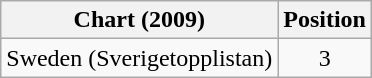<table class="wikitable plainrowheaders">
<tr>
<th scope="col">Chart (2009)</th>
<th scope="col">Position</th>
</tr>
<tr>
<td>Sweden (Sverigetopplistan)</td>
<td style="text-align:center">3</td>
</tr>
</table>
